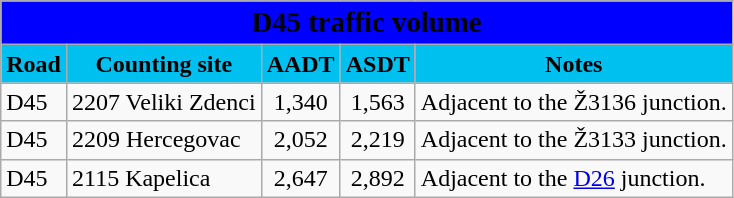<table class="wikitable">
<tr>
<td colspan=5 bgcolor=blue align=center style=margin-top:15><span><big><strong>D45 traffic volume</strong></big></span></td>
</tr>
<tr>
<td align=center bgcolor=00c0f0><strong>Road</strong></td>
<td align=center bgcolor=00c0f0><strong>Counting site</strong></td>
<td align=center bgcolor=00c0f0><strong>AADT</strong></td>
<td align=center bgcolor=00c0f0><strong>ASDT</strong></td>
<td align=center bgcolor=00c0f0><strong>Notes</strong></td>
</tr>
<tr>
<td> D45</td>
<td>2207 Veliki Zdenci</td>
<td align=center>1,340</td>
<td align=center>1,563</td>
<td>Adjacent to the Ž3136 junction.</td>
</tr>
<tr>
<td> D45</td>
<td>2209 Hercegovac</td>
<td align=center>2,052</td>
<td align=center>2,219</td>
<td>Adjacent to the Ž3133 junction.</td>
</tr>
<tr>
<td> D45</td>
<td>2115 Kapelica</td>
<td align=center>2,647</td>
<td align=center>2,892</td>
<td>Adjacent to the <a href='#'>D26</a> junction.</td>
</tr>
</table>
